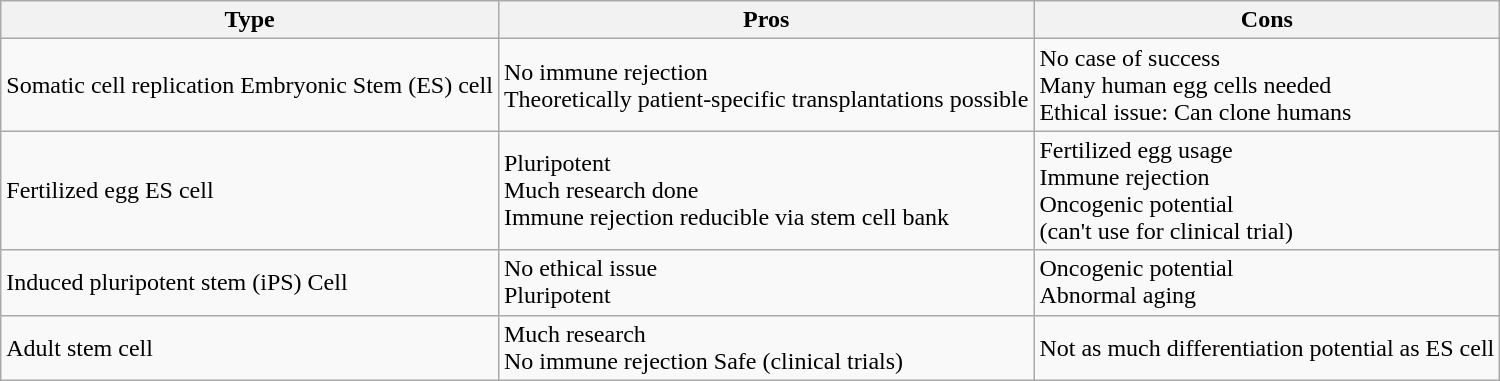<table class="wikitable">
<tr>
<th>Type</th>
<th>Pros</th>
<th>Cons</th>
</tr>
<tr>
<td>Somatic cell replication Embryonic Stem (ES) cell</td>
<td>No immune rejection<br>Theoretically patient-specific transplantations possible</td>
<td>No case of success<br>Many human egg cells needed<br>Ethical issue: Can clone humans</td>
</tr>
<tr>
<td>Fertilized egg ES cell</td>
<td>Pluripotent<br>Much research done<br>Immune rejection reducible via stem cell bank</td>
<td>Fertilized egg usage<br>Immune rejection<br>Oncogenic potential<br>(can't use for clinical trial)</td>
</tr>
<tr>
<td>Induced pluripotent stem (iPS) Cell</td>
<td>No ethical issue<br>Pluripotent</td>
<td>Oncogenic potential<br>Abnormal aging</td>
</tr>
<tr>
<td>Adult stem cell</td>
<td>Much research<br>No immune rejection
Safe (clinical trials)</td>
<td>Not as much differentiation potential as ES cell</td>
</tr>
</table>
